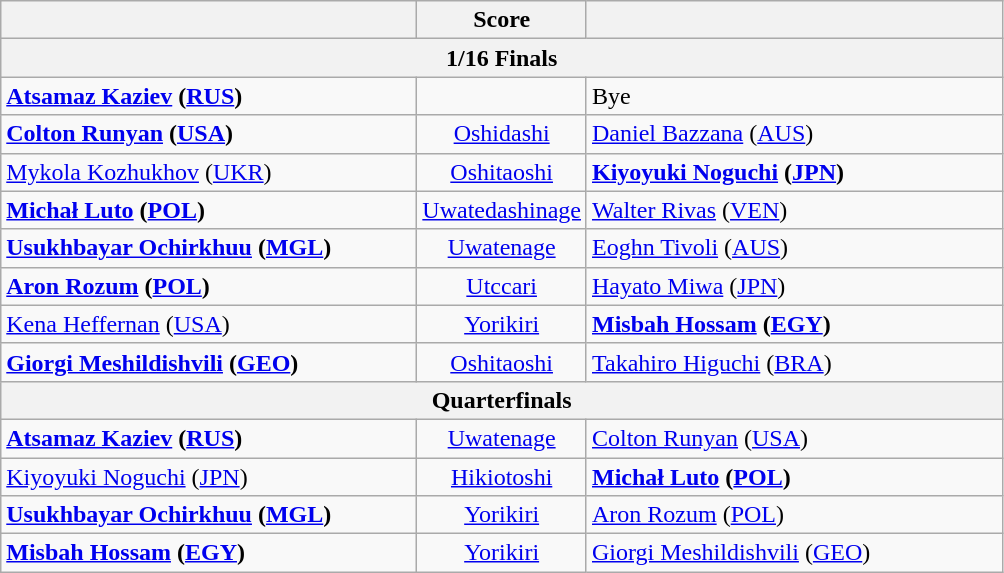<table class="wikitable" style="text-align: left; ">
<tr>
<th align="right" width="270"></th>
<th width="65">Score</th>
<th align="left" width="270"></th>
</tr>
<tr>
<th colspan=3>1/16 Finals</th>
</tr>
<tr>
<td><strong> <a href='#'>Atsamaz Kaziev</a> (<a href='#'>RUS</a>)</strong></td>
<td align="center"></td>
<td>Bye</td>
</tr>
<tr>
<td><strong> <a href='#'>Colton Runyan</a> (<a href='#'>USA</a>)</strong></td>
<td align="center"><a href='#'>Oshidashi</a></td>
<td> <a href='#'>Daniel Bazzana</a> (<a href='#'>AUS</a>)</td>
</tr>
<tr>
<td> <a href='#'>Mykola Kozhukhov</a> (<a href='#'>UKR</a>)</td>
<td align="center"><a href='#'>Oshitaoshi</a></td>
<td><strong> <a href='#'>Kiyoyuki Noguchi</a> (<a href='#'>JPN</a>) </strong></td>
</tr>
<tr>
<td><strong> <a href='#'>Michał Luto</a> (<a href='#'>POL</a>)</strong></td>
<td align="center"><a href='#'>Uwatedashinage</a></td>
<td> <a href='#'>Walter Rivas</a> (<a href='#'>VEN</a>)</td>
</tr>
<tr>
<td><strong> <a href='#'>Usukhbayar Ochirkhuu</a> (<a href='#'>MGL</a>)</strong></td>
<td align="center"><a href='#'>Uwatenage</a></td>
<td> <a href='#'>Eoghn Tivoli</a> (<a href='#'>AUS</a>)</td>
</tr>
<tr>
<td><strong> <a href='#'>Aron Rozum</a> (<a href='#'>POL</a>)</strong></td>
<td align="center"><a href='#'>Utccari</a></td>
<td> <a href='#'>Hayato Miwa</a> (<a href='#'>JPN</a>)</td>
</tr>
<tr>
<td> <a href='#'>Kena Heffernan</a> (<a href='#'>USA</a>)</td>
<td align="center"><a href='#'>Yorikiri</a></td>
<td><strong> <a href='#'>Misbah Hossam</a> (<a href='#'>EGY</a>)</strong></td>
</tr>
<tr>
<td><strong> <a href='#'>Giorgi Meshildishvili</a> (<a href='#'>GEO</a>)</strong></td>
<td align="center"><a href='#'>Oshitaoshi</a></td>
<td> <a href='#'>Takahiro Higuchi</a> (<a href='#'>BRA</a>)</td>
</tr>
<tr>
<th colspan=3>Quarterfinals</th>
</tr>
<tr>
<td><strong> <a href='#'>Atsamaz Kaziev</a> (<a href='#'>RUS</a>)</strong></td>
<td align="center"><a href='#'>Uwatenage</a></td>
<td> <a href='#'>Colton Runyan</a> (<a href='#'>USA</a>)</td>
</tr>
<tr>
<td> <a href='#'>Kiyoyuki Noguchi</a> (<a href='#'>JPN</a>)</td>
<td align="center"><a href='#'>Hikiotoshi</a></td>
<td><strong> <a href='#'>Michał Luto</a> (<a href='#'>POL</a>)</strong></td>
</tr>
<tr>
<td><strong> <a href='#'>Usukhbayar Ochirkhuu</a> (<a href='#'>MGL</a>)</strong></td>
<td align="center"><a href='#'>Yorikiri</a></td>
<td> <a href='#'>Aron Rozum</a> (<a href='#'>POL</a>)</td>
</tr>
<tr>
<td><strong> <a href='#'>Misbah Hossam</a> (<a href='#'>EGY</a>)</strong></td>
<td align="center"><a href='#'>Yorikiri</a></td>
<td> <a href='#'>Giorgi Meshildishvili</a> (<a href='#'>GEO</a>)</td>
</tr>
</table>
